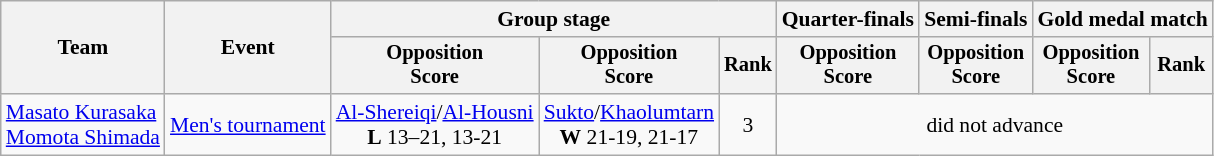<table class="wikitable" style="font-size:90%">
<tr>
<th rowspan=2>Team</th>
<th rowspan=2>Event</th>
<th colspan=3>Group stage</th>
<th>Quarter-finals</th>
<th>Semi-finals</th>
<th colspan=2>Gold medal match</th>
</tr>
<tr style="font-size:95%">
<th>Opposition<br>Score</th>
<th>Opposition<br>Score</th>
<th>Rank</th>
<th>Opposition<br>Score</th>
<th>Opposition<br>Score</th>
<th>Opposition<br>Score</th>
<th>Rank</th>
</tr>
<tr align=center>
<td align=left><a href='#'>Masato Kurasaka</a><br><a href='#'>Momota Shimada</a></td>
<td align=left><a href='#'>Men's tournament</a></td>
<td> <a href='#'>Al-Shereiqi</a>/<a href='#'>Al-Housni</a><br><strong>L</strong> 13–21, 13-21</td>
<td> <a href='#'>Sukto</a>/<a href='#'>Khaolumtarn</a><br><strong>W</strong> 21-19, 21-17</td>
<td>3</td>
<td colspan=4>did not advance</td>
</tr>
</table>
